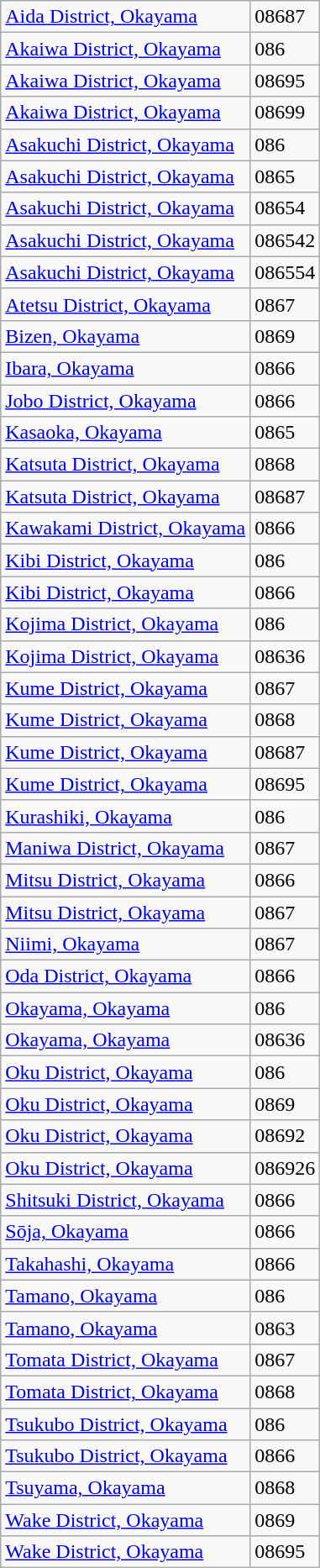<table class="wikitable">
<tr>
<td><a href='#'>Aida District, Okayama</a></td>
<td>08687</td>
</tr>
<tr>
<td><a href='#'>Akaiwa District, Okayama</a></td>
<td>086</td>
</tr>
<tr>
<td><a href='#'>Akaiwa District, Okayama</a></td>
<td>08695</td>
</tr>
<tr>
<td><a href='#'>Akaiwa District, Okayama</a></td>
<td>08699</td>
</tr>
<tr>
<td><a href='#'>Asakuchi District, Okayama</a></td>
<td>086</td>
</tr>
<tr>
<td><a href='#'>Asakuchi District, Okayama</a></td>
<td>0865</td>
</tr>
<tr>
<td><a href='#'>Asakuchi District, Okayama</a></td>
<td>08654</td>
</tr>
<tr>
<td><a href='#'>Asakuchi District, Okayama</a></td>
<td>086542</td>
</tr>
<tr>
<td><a href='#'>Asakuchi District, Okayama</a></td>
<td>086554</td>
</tr>
<tr>
<td><a href='#'>Atetsu District, Okayama</a></td>
<td>0867</td>
</tr>
<tr>
<td><a href='#'>Bizen, Okayama</a></td>
<td>0869</td>
</tr>
<tr>
<td><a href='#'>Ibara, Okayama</a></td>
<td>0866</td>
</tr>
<tr>
<td><a href='#'>Jobo District, Okayama</a></td>
<td>0866</td>
</tr>
<tr>
<td><a href='#'>Kasaoka, Okayama</a></td>
<td>0865</td>
</tr>
<tr>
<td><a href='#'>Katsuta District, Okayama</a></td>
<td>0868</td>
</tr>
<tr>
<td><a href='#'>Katsuta District, Okayama</a></td>
<td>08687</td>
</tr>
<tr>
<td><a href='#'>Kawakami District, Okayama</a></td>
<td>0866</td>
</tr>
<tr>
<td><a href='#'>Kibi District, Okayama</a></td>
<td>086</td>
</tr>
<tr>
<td><a href='#'>Kibi District, Okayama</a></td>
<td>0866</td>
</tr>
<tr>
<td><a href='#'>Kojima District, Okayama</a></td>
<td>086</td>
</tr>
<tr>
<td><a href='#'>Kojima District, Okayama</a></td>
<td>08636</td>
</tr>
<tr>
<td><a href='#'>Kume District, Okayama</a></td>
<td>0867</td>
</tr>
<tr>
<td><a href='#'>Kume District, Okayama</a></td>
<td>0868</td>
</tr>
<tr>
<td><a href='#'>Kume District, Okayama</a></td>
<td>08687</td>
</tr>
<tr>
<td><a href='#'>Kume District, Okayama</a></td>
<td>08695</td>
</tr>
<tr>
<td><a href='#'>Kurashiki, Okayama</a></td>
<td>086</td>
</tr>
<tr>
<td><a href='#'>Maniwa District, Okayama</a></td>
<td>0867</td>
</tr>
<tr>
<td><a href='#'>Mitsu District, Okayama</a></td>
<td>0866</td>
</tr>
<tr>
<td><a href='#'>Mitsu District, Okayama</a></td>
<td>0867</td>
</tr>
<tr>
<td><a href='#'>Niimi, Okayama</a></td>
<td>0867</td>
</tr>
<tr>
<td><a href='#'>Oda District, Okayama</a></td>
<td>0866</td>
</tr>
<tr>
<td><a href='#'>Okayama, Okayama</a></td>
<td>086</td>
</tr>
<tr>
<td><a href='#'>Okayama, Okayama</a></td>
<td>08636</td>
</tr>
<tr>
<td><a href='#'>Oku District, Okayama</a></td>
<td>086</td>
</tr>
<tr>
<td><a href='#'>Oku District, Okayama</a></td>
<td>0869</td>
</tr>
<tr>
<td><a href='#'>Oku District, Okayama</a></td>
<td>08692</td>
</tr>
<tr>
<td><a href='#'>Oku District, Okayama</a></td>
<td>086926</td>
</tr>
<tr>
<td><a href='#'>Shitsuki District, Okayama</a></td>
<td>0866</td>
</tr>
<tr>
<td><a href='#'>Sōja, Okayama</a></td>
<td>0866</td>
</tr>
<tr>
<td><a href='#'>Takahashi, Okayama</a></td>
<td>0866</td>
</tr>
<tr>
<td><a href='#'>Tamano, Okayama</a></td>
<td>086</td>
</tr>
<tr>
<td><a href='#'>Tamano, Okayama</a></td>
<td>0863</td>
</tr>
<tr>
<td><a href='#'>Tomata District, Okayama</a></td>
<td>0867</td>
</tr>
<tr>
<td><a href='#'>Tomata District, Okayama</a></td>
<td>0868</td>
</tr>
<tr>
<td><a href='#'>Tsukubo District, Okayama</a></td>
<td>086</td>
</tr>
<tr>
<td><a href='#'>Tsukubo District, Okayama</a></td>
<td>0866</td>
</tr>
<tr>
<td><a href='#'>Tsuyama, Okayama</a></td>
<td>0868</td>
</tr>
<tr>
<td><a href='#'>Wake District, Okayama</a></td>
<td>0869</td>
</tr>
<tr>
<td><a href='#'>Wake District, Okayama</a></td>
<td>08695</td>
</tr>
</table>
